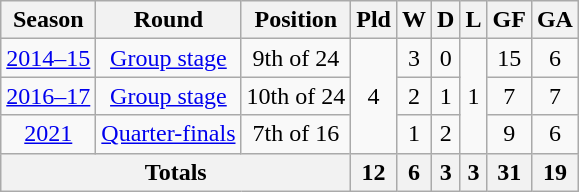<table class=wikitable style="text-align: center;">
<tr>
<th>Season</th>
<th>Round</th>
<th>Position</th>
<th>Pld</th>
<th>W</th>
<th>D</th>
<th>L</th>
<th>GF</th>
<th>GA</th>
</tr>
<tr>
<td><a href='#'>2014–15</a></td>
<td><a href='#'>Group stage</a></td>
<td>9th of 24</td>
<td rowspan="3">4</td>
<td>3</td>
<td>0</td>
<td rowspan="3">1</td>
<td>15</td>
<td>6</td>
</tr>
<tr>
<td><a href='#'>2016–17</a></td>
<td><a href='#'>Group stage</a></td>
<td>10th of 24</td>
<td>2</td>
<td>1</td>
<td>7</td>
<td>7</td>
</tr>
<tr>
<td><a href='#'>2021</a></td>
<td><a href='#'>Quarter-finals</a></td>
<td>7th of 16</td>
<td>1</td>
<td>2</td>
<td>9</td>
<td>6</td>
</tr>
<tr>
<th colspan=3><strong>Totals</strong></th>
<th><strong>12</strong></th>
<th><strong>6</strong></th>
<th><strong>3</strong></th>
<th><strong>3</strong></th>
<th><strong>31</strong></th>
<th><strong>19</strong></th>
</tr>
</table>
